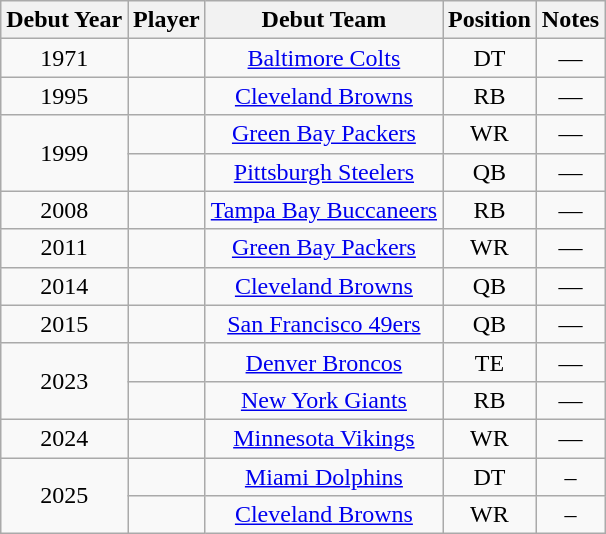<table class="wikitable sortable" style="text-align: center;">
<tr>
<th>Debut Year</th>
<th>Player</th>
<th>Debut Team</th>
<th>Position</th>
<th>Notes</th>
</tr>
<tr>
<td>1971</td>
<td></td>
<td><a href='#'>Baltimore Colts</a></td>
<td>DT</td>
<td>—</td>
</tr>
<tr>
<td>1995</td>
<td></td>
<td><a href='#'>Cleveland Browns</a></td>
<td>RB</td>
<td>—</td>
</tr>
<tr>
<td rowspan="2">1999</td>
<td></td>
<td><a href='#'>Green Bay Packers</a></td>
<td>WR</td>
<td>—</td>
</tr>
<tr>
<td></td>
<td><a href='#'>Pittsburgh Steelers</a></td>
<td>QB</td>
<td>—</td>
</tr>
<tr>
<td>2008</td>
<td></td>
<td><a href='#'>Tampa Bay Buccaneers</a></td>
<td>RB</td>
<td>—</td>
</tr>
<tr>
<td>2011</td>
<td></td>
<td><a href='#'>Green Bay Packers</a></td>
<td>WR</td>
<td>—</td>
</tr>
<tr>
<td>2014</td>
<td></td>
<td><a href='#'>Cleveland Browns</a></td>
<td>QB</td>
<td>—</td>
</tr>
<tr>
<td>2015</td>
<td></td>
<td><a href='#'>San Francisco 49ers</a></td>
<td>QB</td>
<td>—</td>
</tr>
<tr>
<td rowspan="2">2023</td>
<td></td>
<td><a href='#'>Denver Broncos</a></td>
<td>TE</td>
<td>—</td>
</tr>
<tr>
<td></td>
<td><a href='#'>New York Giants</a></td>
<td>RB</td>
<td>—</td>
</tr>
<tr>
<td>2024</td>
<td></td>
<td><a href='#'>Minnesota Vikings</a></td>
<td>WR</td>
<td>—</td>
</tr>
<tr>
<td rowspan="2">2025</td>
<td></td>
<td><a href='#'>Miami Dolphins</a></td>
<td>DT</td>
<td>–</td>
</tr>
<tr>
<td></td>
<td><a href='#'>Cleveland Browns</a></td>
<td>WR</td>
<td>–</td>
</tr>
</table>
